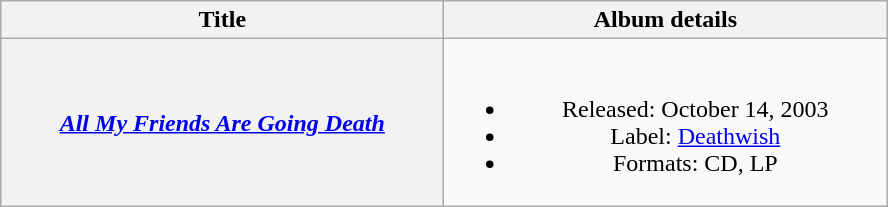<table class="wikitable plainrowheaders" style="text-align:center;">
<tr>
<th scope="col" style="width:18em;">Title</th>
<th scope="col" style="width:18em;">Album details</th>
</tr>
<tr>
<th scope="row"><em><a href='#'>All My Friends Are Going Death</a></em></th>
<td><br><ul><li>Released: October 14, 2003</li><li>Label: <a href='#'>Deathwish</a></li><li>Formats: CD, LP</li></ul></td>
</tr>
</table>
